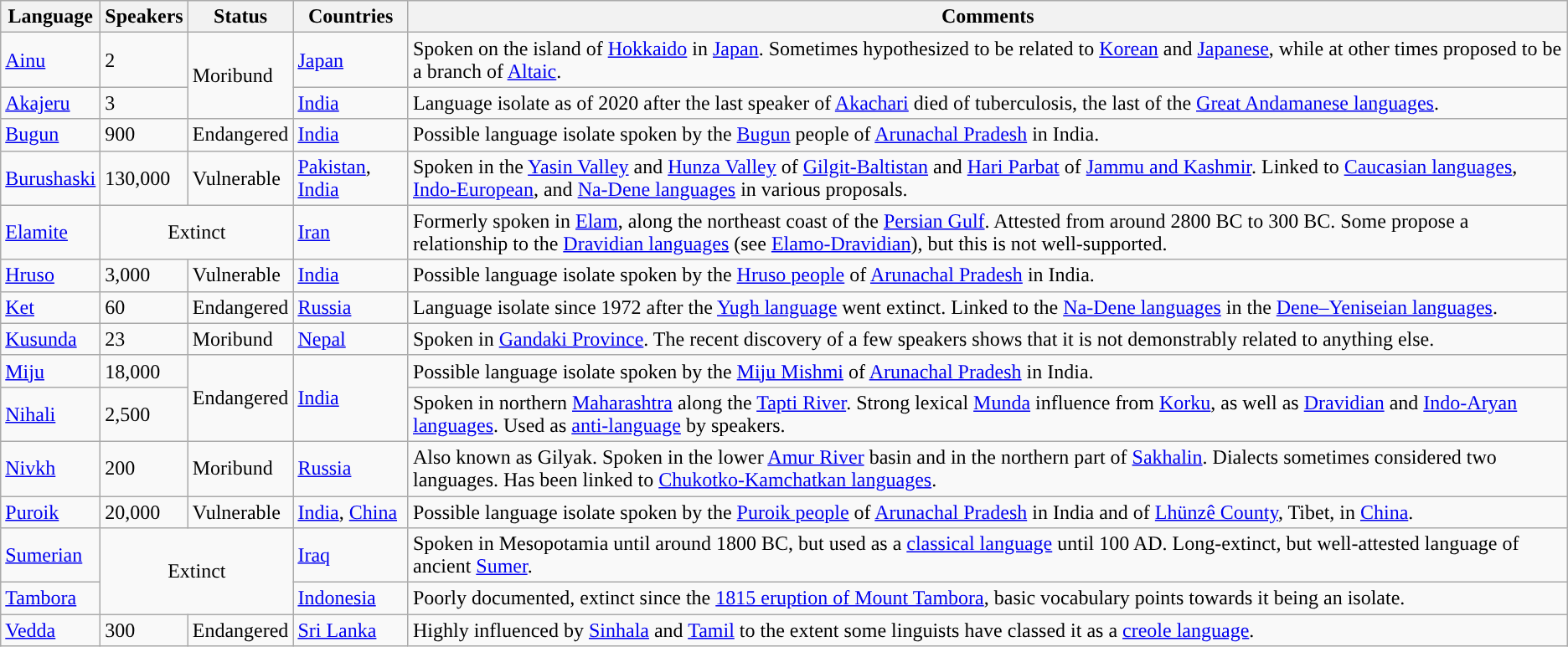<table class="wikitable sortable" rules="ALL">
<tr>
<th>Language</th>
<th data-sort-type=number>Speakers</th>
<th>Status</th>
<th>Countries</th>
<th>Comments</th>
</tr>
<tr>
<td><a href='#'>Ainu</a></td>
<td>2</td>
<td data-sort-value=4 rowspan="2">Moribund</td>
<td><a href='#'>Japan</a></td>
<td>Spoken on the island of <a href='#'>Hokkaido</a> in <a href='#'>Japan</a>. Sometimes hypothesized to be related to <a href='#'>Korean</a> and <a href='#'>Japanese</a>, while at other times proposed to be a branch of <a href='#'>Altaic</a>.</td>
</tr>
<tr>
<td><a href='#'>Akajeru</a></td>
<td>3</td>
<td><a href='#'>India</a></td>
<td>Language isolate as of 2020 after the last speaker of <a href='#'>Akachari</a> died of tuberculosis, the last of the <a href='#'>Great Andamanese languages</a>.</td>
</tr>
<tr>
<td><a href='#'>Bugun</a></td>
<td>900</td>
<td data-sort-value=3>Endangered</td>
<td><a href='#'>India</a></td>
<td>Possible language isolate spoken by the <a href='#'>Bugun</a> people of <a href='#'>Arunachal Pradesh</a> in India.</td>
</tr>
<tr>
<td><a href='#'>Burushaski</a></td>
<td>130,000</td>
<td data-sort-value=2>Vulnerable</td>
<td><a href='#'>Pakistan</a>, <a href='#'>India</a></td>
<td>Spoken in the <a href='#'>Yasin Valley</a> and <a href='#'>Hunza Valley</a> of <a href='#'>Gilgit-Baltistan</a> and <a href='#'>Hari Parbat</a> of <a href='#'>Jammu and Kashmir</a>. Linked to <a href='#'>Caucasian languages</a>, <a href='#'>Indo-European</a>, and <a href='#'>Na-Dene languages</a> in various proposals.</td>
</tr>
<tr>
<td><a href='#'>Elamite</a></td>
<td style="text-align: center;" colspan="2">Extinct</td>
<td><a href='#'>Iran</a></td>
<td>Formerly spoken in <a href='#'>Elam</a>, along the northeast coast of the <a href='#'>Persian Gulf</a>. Attested from around 2800 BC to 300 BC. Some propose a relationship to the <a href='#'>Dravidian languages</a> (see <a href='#'>Elamo-Dravidian</a>), but this is not well-supported.</td>
</tr>
<tr>
<td><a href='#'>Hruso</a></td>
<td>3,000</td>
<td data-sort-value=2>Vulnerable</td>
<td><a href='#'>India</a></td>
<td>Possible language isolate spoken by the <a href='#'>Hruso people</a> of <a href='#'>Arunachal Pradesh</a> in India.</td>
</tr>
<tr>
<td><a href='#'>Ket</a></td>
<td>60</td>
<td>Endangered</td>
<td><a href='#'>Russia</a></td>
<td>Language isolate since 1972 after the <a href='#'>Yugh language</a> went extinct. Linked to the <a href='#'>Na-Dene languages</a> in the <a href='#'>Dene–Yeniseian languages</a>.</td>
</tr>
<tr>
<td><a href='#'>Kusunda</a></td>
<td>23</td>
<td data-sort-value=4>Moribund</td>
<td><a href='#'>Nepal</a></td>
<td>Spoken in <a href='#'>Gandaki Province</a>. The recent discovery of a few speakers shows that it is not demonstrably related to anything else.</td>
</tr>
<tr>
<td><a href='#'>Miju</a></td>
<td>18,000</td>
<td data-sort-value=3 rowspan="2">Endangered</td>
<td rowspan="2"><a href='#'>India</a></td>
<td>Possible language isolate spoken by the <a href='#'>Miju Mishmi</a> of <a href='#'>Arunachal Pradesh</a> in India.</td>
</tr>
<tr>
<td><a href='#'>Nihali</a></td>
<td>2,500</td>
<td>Spoken in northern <a href='#'>Maharashtra</a> along the <a href='#'>Tapti River</a>. Strong lexical <a href='#'>Munda</a> influence from <a href='#'>Korku</a>, as well as <a href='#'>Dravidian</a> and <a href='#'>Indo-Aryan languages</a>. Used as <a href='#'>anti-language</a> by speakers.</td>
</tr>
<tr>
<td><a href='#'>Nivkh</a></td>
<td>200</td>
<td data-sort-value=4>Moribund</td>
<td><a href='#'>Russia</a></td>
<td>Also known as Gilyak. Spoken in the lower <a href='#'>Amur River</a> basin and in the northern part of <a href='#'>Sakhalin</a>. Dialects sometimes considered two languages. Has been linked to <a href='#'>Chukotko-Kamchatkan languages</a>.</td>
</tr>
<tr>
<td><a href='#'>Puroik</a></td>
<td>20,000</td>
<td data-sort-value=3>Vulnerable</td>
<td><a href='#'>India</a>, <a href='#'>China</a></td>
<td>Possible language isolate spoken by the <a href='#'>Puroik people</a> of <a href='#'>Arunachal Pradesh</a> in India and of <a href='#'>Lhünzê County</a>, Tibet, in <a href='#'>China</a>.</td>
</tr>
<tr>
<td><a href='#'>Sumerian</a></td>
<td style="text-align: center;" colspan="2" rowspan="2">Extinct</td>
<td><a href='#'>Iraq</a></td>
<td>Spoken in Mesopotamia until around 1800 BC, but used as a <a href='#'>classical language</a> until 100 AD. Long-extinct, but well-attested language of ancient <a href='#'>Sumer</a>.</td>
</tr>
<tr>
<td><a href='#'>Tambora</a></td>
<td><a href='#'>Indonesia</a></td>
<td>Poorly documented, extinct since the <a href='#'>1815 eruption of Mount Tambora</a>, basic vocabulary points towards it being an isolate.</td>
</tr>
<tr>
<td><a href='#'>Vedda</a></td>
<td>300</td>
<td>Endangered</td>
<td><a href='#'>Sri Lanka</a></td>
<td>Highly influenced by <a href='#'>Sinhala</a> and <a href='#'>Tamil</a> to the extent some linguists have classed it as a <a href='#'>creole language</a>.</td>
</tr>
</table>
